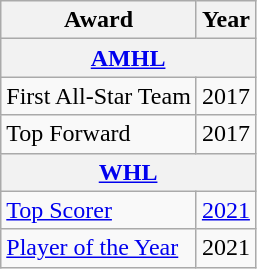<table class="wikitable">
<tr>
<th>Award</th>
<th>Year</th>
</tr>
<tr>
<th colspan="3"><a href='#'>AMHL</a></th>
</tr>
<tr>
<td>First All-Star Team</td>
<td>2017</td>
</tr>
<tr>
<td>Top Forward</td>
<td>2017</td>
</tr>
<tr>
<th colspan="3"><a href='#'>WHL</a></th>
</tr>
<tr>
<td><a href='#'>Top Scorer</a></td>
<td><a href='#'>2021</a></td>
</tr>
<tr>
<td><a href='#'>Player of the Year</a></td>
<td>2021</td>
</tr>
</table>
